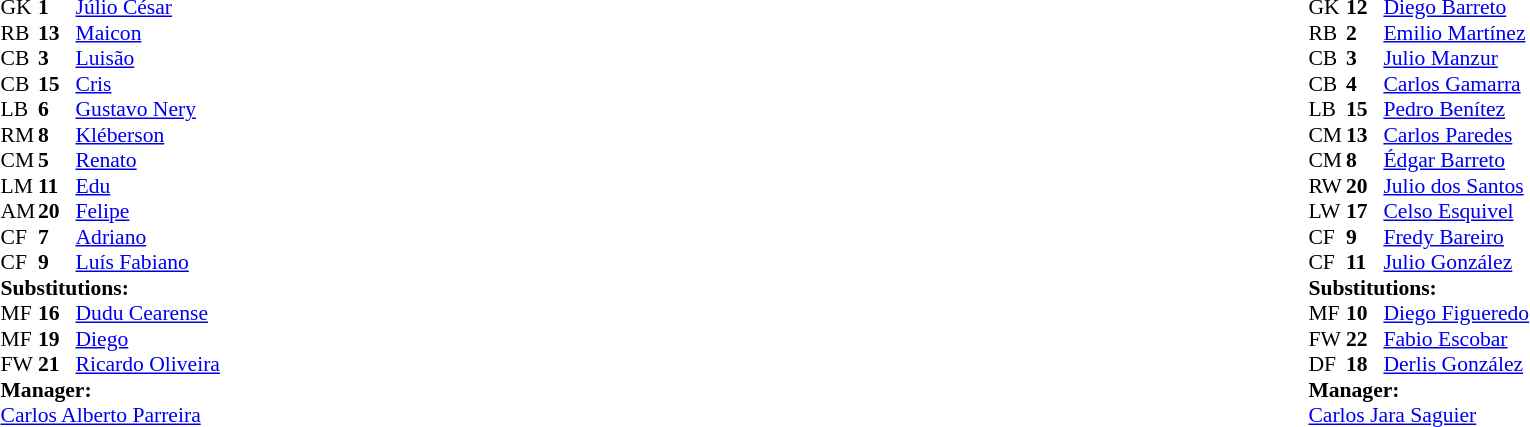<table width="100%">
<tr>
<td valign="top" width="50%"><br><table style="font-size: 90%" cellspacing="0" cellpadding="0">
<tr>
<th width=25></th>
<th width=25></th>
</tr>
<tr>
<td>GK</td>
<td><strong>1</strong></td>
<td><a href='#'>Júlio César</a></td>
</tr>
<tr>
<td>RB</td>
<td><strong>13</strong></td>
<td><a href='#'>Maicon</a></td>
</tr>
<tr>
<td>CB</td>
<td><strong>3</strong></td>
<td><a href='#'>Luisão</a></td>
<td></td>
</tr>
<tr>
<td>CB</td>
<td><strong>15</strong></td>
<td><a href='#'>Cris</a></td>
</tr>
<tr>
<td>LB</td>
<td><strong>6</strong></td>
<td><a href='#'>Gustavo Nery</a></td>
</tr>
<tr>
<td>RM</td>
<td><strong>8</strong></td>
<td><a href='#'>Kléberson</a></td>
<td></td>
<td></td>
</tr>
<tr>
<td>CM</td>
<td><strong>5</strong></td>
<td><a href='#'>Renato</a></td>
</tr>
<tr>
<td>LM</td>
<td><strong>11</strong></td>
<td><a href='#'>Edu</a></td>
<td></td>
<td></td>
</tr>
<tr>
<td>AM</td>
<td><strong>20</strong></td>
<td><a href='#'>Felipe</a></td>
<td></td>
<td></td>
</tr>
<tr>
<td>CF</td>
<td><strong>7</strong></td>
<td><a href='#'>Adriano</a></td>
</tr>
<tr>
<td>CF</td>
<td><strong>9</strong></td>
<td><a href='#'>Luís Fabiano</a></td>
</tr>
<tr>
<td colspan=3><strong>Substitutions:</strong></td>
</tr>
<tr>
<td>MF</td>
<td><strong>16</strong></td>
<td><a href='#'>Dudu Cearense</a></td>
<td></td>
<td></td>
</tr>
<tr>
<td>MF</td>
<td><strong>19</strong></td>
<td><a href='#'>Diego</a></td>
<td></td>
<td></td>
</tr>
<tr>
<td>FW</td>
<td><strong>21</strong></td>
<td><a href='#'>Ricardo Oliveira</a></td>
<td></td>
<td></td>
</tr>
<tr>
<td colspan=3><strong>Manager:</strong></td>
</tr>
<tr>
<td colspan="4"><a href='#'>Carlos Alberto Parreira</a></td>
</tr>
</table>
</td>
<td valign="top"></td>
<td valign="top" width="50%"><br><table style="font-size: 90%" cellspacing="0" cellpadding="0" align="center">
<tr>
<th width=25></th>
<th width=25></th>
</tr>
<tr>
<td>GK</td>
<td><strong>12</strong></td>
<td><a href='#'>Diego Barreto</a></td>
</tr>
<tr>
<td>RB</td>
<td><strong>2</strong></td>
<td><a href='#'>Emilio Martínez</a></td>
<td></td>
</tr>
<tr>
<td>CB</td>
<td><strong>3</strong></td>
<td><a href='#'>Julio Manzur</a></td>
</tr>
<tr>
<td>CB</td>
<td><strong>4</strong></td>
<td><a href='#'>Carlos Gamarra</a></td>
</tr>
<tr>
<td>LB</td>
<td><strong>15</strong></td>
<td><a href='#'>Pedro Benítez</a></td>
</tr>
<tr>
<td>CM</td>
<td><strong>13</strong></td>
<td><a href='#'>Carlos Paredes</a></td>
</tr>
<tr>
<td>CM</td>
<td><strong>8</strong></td>
<td><a href='#'>Édgar Barreto</a></td>
</tr>
<tr>
<td>RW</td>
<td><strong>20</strong></td>
<td><a href='#'>Julio dos Santos</a></td>
<td></td>
<td></td>
</tr>
<tr>
<td>LW</td>
<td><strong>17</strong></td>
<td><a href='#'>Celso Esquivel</a></td>
</tr>
<tr>
<td>CF</td>
<td><strong>9</strong></td>
<td><a href='#'>Fredy Bareiro</a></td>
<td></td>
<td></td>
</tr>
<tr>
<td>CF</td>
<td><strong>11</strong></td>
<td><a href='#'>Julio González</a></td>
<td></td>
<td></td>
</tr>
<tr>
<td colspan=3><strong>Substitutions:</strong></td>
</tr>
<tr>
<td>MF</td>
<td><strong>10</strong></td>
<td><a href='#'>Diego Figueredo</a></td>
<td></td>
<td></td>
</tr>
<tr>
<td>FW</td>
<td><strong>22</strong></td>
<td><a href='#'>Fabio Escobar</a></td>
<td></td>
<td></td>
</tr>
<tr>
<td>DF</td>
<td><strong>18</strong></td>
<td><a href='#'>Derlis González</a></td>
<td></td>
<td></td>
</tr>
<tr>
<td colspan=3><strong>Manager:</strong></td>
</tr>
<tr>
<td colspan=3><a href='#'>Carlos Jara Saguier</a></td>
</tr>
</table>
</td>
</tr>
</table>
